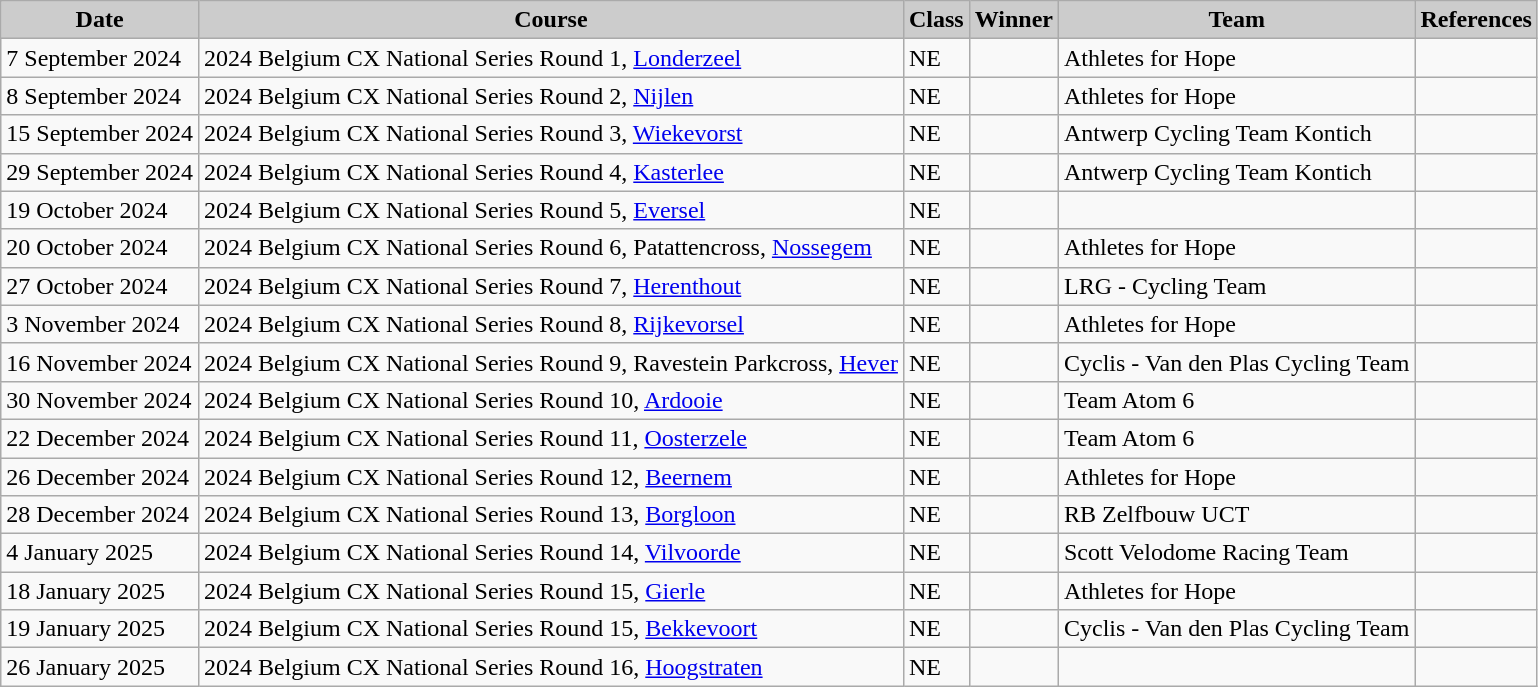<table class="wikitable sortable alternance ">
<tr>
<th scope="col" style="background-color:#CCCCCC;">Date</th>
<th scope="col" style="background-color:#CCCCCC;">Course</th>
<th scope="col" style="background-color:#CCCCCC;">Class</th>
<th scope="col" style="background-color:#CCCCCC;">Winner</th>
<th scope="col" style="background-color:#CCCCCC;">Team</th>
<th scope="col" style="background-color:#CCCCCC;">References</th>
</tr>
<tr>
<td>7 September 2024</td>
<td> 2024 Belgium CX National Series Round 1, <a href='#'>Londerzeel</a></td>
<td>NE</td>
<td></td>
<td>Athletes for Hope</td>
<td></td>
</tr>
<tr>
<td>8 September 2024</td>
<td> 2024 Belgium CX National Series Round 2, <a href='#'>Nijlen</a></td>
<td>NE</td>
<td></td>
<td>Athletes for Hope</td>
<td></td>
</tr>
<tr>
<td>15 September 2024</td>
<td> 2024 Belgium CX National Series Round 3, <a href='#'>Wiekevorst</a></td>
<td>NE</td>
<td></td>
<td>Antwerp Cycling Team Kontich</td>
<td></td>
</tr>
<tr>
<td>29 September 2024</td>
<td> 2024 Belgium CX National Series Round 4, <a href='#'>Kasterlee</a></td>
<td>NE</td>
<td></td>
<td>Antwerp Cycling Team Kontich</td>
<td></td>
</tr>
<tr>
<td>19 October 2024</td>
<td> 2024 Belgium CX National Series Round 5, <a href='#'>Eversel</a></td>
<td>NE</td>
<td></td>
<td></td>
<td></td>
</tr>
<tr>
<td>20 October 2024</td>
<td> 2024 Belgium CX National Series Round 6, Patattencross, <a href='#'>Nossegem</a></td>
<td>NE</td>
<td></td>
<td>Athletes for Hope</td>
<td></td>
</tr>
<tr>
<td>27 October 2024</td>
<td> 2024 Belgium CX National Series Round 7, <a href='#'>Herenthout</a></td>
<td>NE</td>
<td></td>
<td>LRG - Cycling Team</td>
<td></td>
</tr>
<tr>
<td>3 November 2024</td>
<td> 2024 Belgium CX National Series Round 8, <a href='#'>Rijkevorsel</a></td>
<td>NE</td>
<td></td>
<td>Athletes for Hope</td>
<td></td>
</tr>
<tr>
<td>16 November 2024</td>
<td> 2024 Belgium CX National Series Round 9, Ravestein Parkcross, <a href='#'>Hever</a></td>
<td>NE</td>
<td></td>
<td>Cyclis - Van den Plas Cycling Team</td>
<td></td>
</tr>
<tr>
<td>30 November 2024</td>
<td> 2024 Belgium CX National Series Round 10, <a href='#'>Ardooie</a></td>
<td>NE</td>
<td></td>
<td>Team Atom 6</td>
<td></td>
</tr>
<tr>
<td>22 December 2024</td>
<td> 2024 Belgium CX National Series Round 11, <a href='#'>Oosterzele</a></td>
<td>NE</td>
<td></td>
<td>Team Atom 6</td>
<td></td>
</tr>
<tr>
<td>26 December 2024</td>
<td> 2024 Belgium CX National Series Round 12, <a href='#'>Beernem</a></td>
<td>NE</td>
<td></td>
<td>Athletes for Hope</td>
<td></td>
</tr>
<tr>
<td>28 December 2024</td>
<td> 2024 Belgium CX National Series Round 13, <a href='#'>Borgloon</a></td>
<td>NE</td>
<td></td>
<td>RB Zelfbouw UCT</td>
<td></td>
</tr>
<tr>
<td>4 January 2025</td>
<td> 2024 Belgium CX National Series Round 14, <a href='#'>Vilvoorde</a></td>
<td>NE</td>
<td></td>
<td>Scott Velodome Racing Team</td>
<td></td>
</tr>
<tr>
<td>18 January 2025</td>
<td> 2024 Belgium CX National Series Round 15, <a href='#'>Gierle</a></td>
<td>NE</td>
<td></td>
<td>Athletes for Hope</td>
<td></td>
</tr>
<tr>
<td>19 January 2025</td>
<td> 2024 Belgium CX National Series Round 15, <a href='#'>Bekkevoort</a></td>
<td>NE</td>
<td></td>
<td>Cyclis - Van den Plas Cycling Team</td>
<td></td>
</tr>
<tr>
<td>26 January 2025</td>
<td> 2024 Belgium CX National Series Round 16, <a href='#'>Hoogstraten</a></td>
<td>NE</td>
<td></td>
<td></td>
<td></td>
</tr>
</table>
